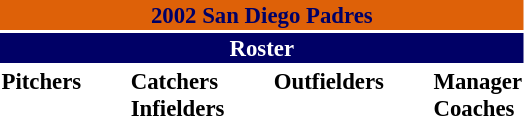<table class="toccolours" style="font-size: 95%;">
<tr>
<th colspan="10" style="background-color: #de6108;; color: #000066; text-align: center;">2002 San Diego Padres</th>
</tr>
<tr>
<td colspan="10" style="background-color: #000066; color: #FFFFFF; text-align: center;"><strong>Roster</strong></td>
</tr>
<tr>
<td valign="top"><strong>Pitchers</strong><br>


































</td>
<td width="25px"></td>
<td valign="top"><strong>Catchers</strong><br>



<strong>Infielders</strong>










</td>
<td width="25px"></td>
<td valign="top"><strong>Outfielders</strong><br>






</td>
<td width="25px"></td>
<td valign="top"><strong>Manager</strong><br>
<strong>Coaches</strong>





</td>
</tr>
</table>
